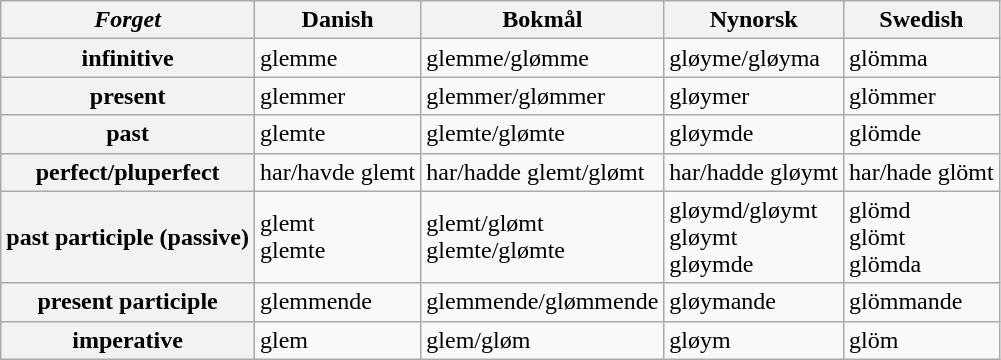<table class="wikitable">
<tr>
<th><em>Forget</em></th>
<th>Danish</th>
<th>Bokmål</th>
<th>Nynorsk</th>
<th>Swedish</th>
</tr>
<tr>
<th>infinitive</th>
<td>glemme</td>
<td>glemme/glømme</td>
<td>gløyme/gløyma</td>
<td>glömma</td>
</tr>
<tr>
<th>present</th>
<td>glemmer</td>
<td>glemmer/glømmer</td>
<td>gløymer</td>
<td>glömmer</td>
</tr>
<tr>
<th>past</th>
<td>glemte</td>
<td>glemte/glømte</td>
<td>gløymde</td>
<td>glömde</td>
</tr>
<tr>
<th>perfect/pluperfect</th>
<td>har/havde glemt</td>
<td>har/hadde glemt/glømt</td>
<td>har/hadde gløymt</td>
<td>har/hade glömt</td>
</tr>
<tr>
<th>past participle (passive)</th>
<td>glemt<br>glemte</td>
<td>glemt/glømt<br>glemte/glømte</td>
<td>gløymd/gløymt<br>gløymt<br>gløymde</td>
<td>glömd<br>glömt<br>glömda</td>
</tr>
<tr>
<th>present participle</th>
<td>glemmende</td>
<td>glemmende/glømmende</td>
<td>gløymande</td>
<td>glömmande</td>
</tr>
<tr>
<th>imperative</th>
<td>glem</td>
<td>glem/gløm</td>
<td>gløym</td>
<td>glöm</td>
</tr>
</table>
